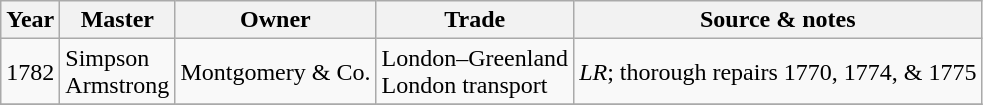<table class=" wikitable">
<tr>
<th>Year</th>
<th>Master</th>
<th>Owner</th>
<th>Trade</th>
<th>Source & notes</th>
</tr>
<tr>
<td>1782</td>
<td>Simpson<br>Armstrong</td>
<td>Montgomery & Co.</td>
<td>London–Greenland<br>London transport</td>
<td><em>LR</em>; thorough repairs 1770, 1774, & 1775</td>
</tr>
<tr>
</tr>
</table>
